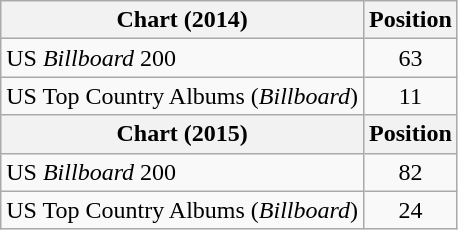<table class="wikitable">
<tr>
<th>Chart (2014)</th>
<th>Position</th>
</tr>
<tr>
<td>US <em>Billboard</em> 200</td>
<td style="text-align:center;">63</td>
</tr>
<tr>
<td>US Top Country Albums (<em>Billboard</em>)</td>
<td style="text-align:center;">11</td>
</tr>
<tr>
<th>Chart (2015)</th>
<th>Position</th>
</tr>
<tr>
<td>US <em>Billboard</em> 200</td>
<td style="text-align:center;">82</td>
</tr>
<tr>
<td>US Top Country Albums (<em>Billboard</em>)</td>
<td style="text-align:center;">24</td>
</tr>
</table>
